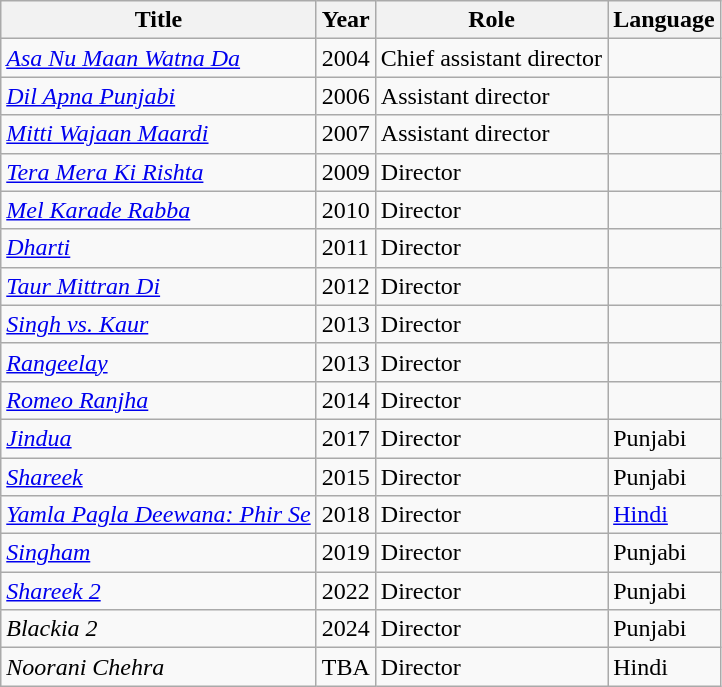<table class="wikitable">
<tr>
<th>Title</th>
<th>Year</th>
<th>Role</th>
<th>Language</th>
</tr>
<tr>
<td><em><a href='#'>Asa Nu Maan Watna Da</a></em></td>
<td>2004</td>
<td>Chief assistant director</td>
<td></td>
</tr>
<tr>
<td><em><a href='#'>Dil Apna Punjabi</a></em></td>
<td>2006</td>
<td>Assistant director</td>
<td></td>
</tr>
<tr>
<td><em><a href='#'>Mitti Wajaan Maardi</a></em></td>
<td>2007</td>
<td>Assistant director</td>
<td></td>
</tr>
<tr>
<td><em><a href='#'>Tera Mera Ki Rishta</a></em></td>
<td>2009</td>
<td>Director</td>
<td></td>
</tr>
<tr>
<td><em><a href='#'>Mel Karade Rabba</a></em></td>
<td>2010</td>
<td>Director</td>
<td></td>
</tr>
<tr>
<td><em><a href='#'>Dharti</a></em></td>
<td>2011</td>
<td>Director</td>
<td></td>
</tr>
<tr>
<td><em><a href='#'>Taur Mittran Di</a></em></td>
<td>2012</td>
<td>Director</td>
<td></td>
</tr>
<tr>
<td><em><a href='#'>Singh vs. Kaur</a></em></td>
<td>2013</td>
<td>Director</td>
<td></td>
</tr>
<tr>
<td><em><a href='#'>Rangeelay</a></em></td>
<td>2013</td>
<td>Director</td>
<td></td>
</tr>
<tr>
<td><em><a href='#'>Romeo Ranjha</a></em></td>
<td>2014</td>
<td>Director</td>
<td></td>
</tr>
<tr>
<td><em><a href='#'>Jindua</a></em></td>
<td>2017</td>
<td>Director</td>
<td>Punjabi</td>
</tr>
<tr>
<td><em><a href='#'>Shareek</a></em></td>
<td>2015</td>
<td>Director</td>
<td>Punjabi</td>
</tr>
<tr>
<td><em><a href='#'>Yamla Pagla Deewana: Phir Se</a></em></td>
<td>2018</td>
<td>Director</td>
<td><a href='#'>Hindi</a></td>
</tr>
<tr>
<td><em><a href='#'>Singham</a></em></td>
<td>2019</td>
<td>Director</td>
<td>Punjabi</td>
</tr>
<tr>
<td><em><a href='#'>Shareek 2</a></em></td>
<td>2022</td>
<td>Director</td>
<td>Punjabi</td>
</tr>
<tr>
<td><em>Blackia 2</em></td>
<td>2024</td>
<td>Director</td>
<td>Punjabi</td>
</tr>
<tr>
<td><em>Noorani Chehra</em></td>
<td>TBA</td>
<td>Director</td>
<td>Hindi</td>
</tr>
</table>
